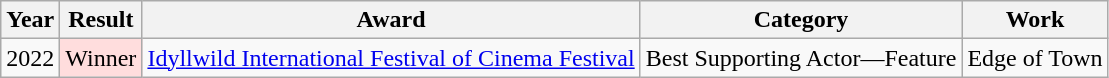<table class="wikitable">
<tr>
<th>Year</th>
<th>Result</th>
<th>Award</th>
<th>Category</th>
<th>Work</th>
</tr>
<tr>
<td rowspan="1">2022</td>
<td style="background: #ffdddd">Winner</td>
<td><a href='#'>Idyllwild International Festival of Cinema Festival</a></td>
<td>Best Supporting Actor—Feature</td>
<td>Edge of Town</td>
</tr>
</table>
